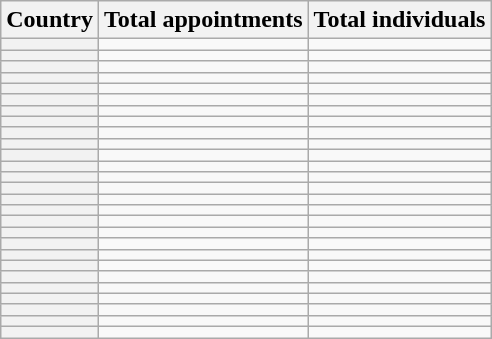<table class="sortable wikitable plainrowheaders nowrap">
<tr>
<th>Country</th>
<th>Total appointments</th>
<th>Total individuals</th>
</tr>
<tr>
<th scope="row"></th>
<td style="text-align:center;"></td>
<td style="text-align:center;"></td>
</tr>
<tr>
<th scope="row"></th>
<td style="text-align:center;"></td>
<td style="text-align:center;"></td>
</tr>
<tr>
<th scope="row"></th>
<td style="text-align:center;"></td>
<td style="text-align:center;"></td>
</tr>
<tr>
<th scope="row"></th>
<td style="text-align:center;"></td>
<td style="text-align:center;"></td>
</tr>
<tr>
<th scope="row"></th>
<td style="text-align:center;"></td>
<td style="text-align:center;"></td>
</tr>
<tr>
<th scope="row"></th>
<td style="text-align:center;"></td>
<td style="text-align:center;"></td>
</tr>
<tr>
<th scope="row"></th>
<td style="text-align:center;"></td>
<td style="text-align:center;"></td>
</tr>
<tr>
<th scope="row"></th>
<td style="text-align:center;"></td>
<td style="text-align:center;"></td>
</tr>
<tr>
<th scope="row"></th>
<td style="text-align:center;"></td>
<td style="text-align:center;"></td>
</tr>
<tr>
<th scope="row"></th>
<td style="text-align:center;"></td>
<td style="text-align:center;"></td>
</tr>
<tr>
<th scope="row"></th>
<td style="text-align:center;"></td>
<td style="text-align:center;"></td>
</tr>
<tr>
<th scope="row"></th>
<td style="text-align:center;"></td>
<td style="text-align:center;"></td>
</tr>
<tr>
<th scope="row"></th>
<td style="text-align:center;"></td>
<td style="text-align:center;"></td>
</tr>
<tr>
<th scope="row"></th>
<td style="text-align:center;"></td>
<td style="text-align:center;"></td>
</tr>
<tr>
<th scope="row"></th>
<td style="text-align:center;"></td>
<td style="text-align:center;"></td>
</tr>
<tr>
<th scope="row"></th>
<td style="text-align:center;"></td>
<td style="text-align:center;"></td>
</tr>
<tr>
<th scope="row"></th>
<td style="text-align:center;"></td>
<td style="text-align:center;"></td>
</tr>
<tr>
<th scope="row"></th>
<td style="text-align:center;"></td>
<td style="text-align:center;"></td>
</tr>
<tr>
<th scope="row"></th>
<td style="text-align:center;"></td>
<td style="text-align:center;"></td>
</tr>
<tr>
<th scope="row"></th>
<td style="text-align:center;"></td>
<td style="text-align:center;"></td>
</tr>
<tr>
<th scope="row"></th>
<td style="text-align:center;"></td>
<td style="text-align:center;"></td>
</tr>
<tr>
<th scope="row"></th>
<td style="text-align:center;"></td>
<td style="text-align:center;"></td>
</tr>
<tr>
<th scope="row"></th>
<td style="text-align:center;"></td>
<td style="text-align:center;"></td>
</tr>
<tr>
<th scope="row"></th>
<td style="text-align:center;"></td>
<td style="text-align:center;"></td>
</tr>
<tr>
<th scope="row"></th>
<td style="text-align:center;"></td>
<td style="text-align:center;"></td>
</tr>
<tr>
<th scope="row"></th>
<td style="text-align:center;"></td>
<td style="text-align:center;"></td>
</tr>
<tr>
<th scope="row"></th>
<td style="text-align:center;"></td>
<td style="text-align:center;"></td>
</tr>
</table>
